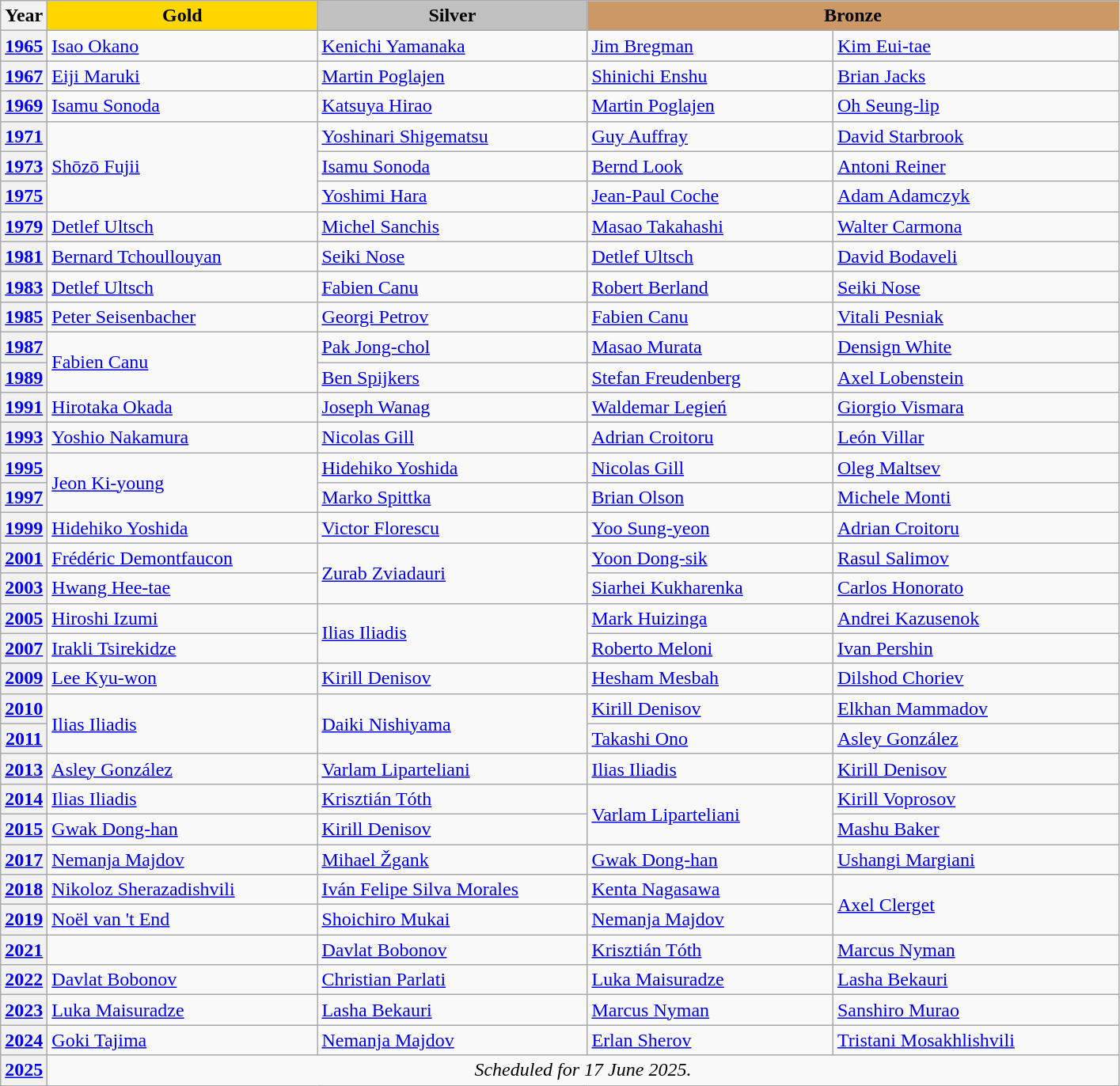<table class=wikitable>
<tr align=center>
<th>Year</th>
<td bgcolor=gold width=220><strong>Gold</strong></td>
<td bgcolor=silver width=220><strong>Silver</strong></td>
<td bgcolor=cc9966 colspan=2 width=440><strong>Bronze</strong></td>
</tr>
<tr>
<th> <a href='#'>1965</a></th>
<td> <a href='#'>Isao Okano</a></td>
<td> <a href='#'>Kenichi Yamanaka</a></td>
<td> <a href='#'>Jim Bregman</a></td>
<td> <a href='#'>Kim Eui-tae</a></td>
</tr>
<tr>
<th> <a href='#'>1967</a></th>
<td> <a href='#'>Eiji Maruki</a></td>
<td> <a href='#'>Martin Poglajen</a></td>
<td> <a href='#'>Shinichi Enshu</a></td>
<td> <a href='#'>Brian Jacks</a></td>
</tr>
<tr>
<th> <a href='#'>1969</a></th>
<td> <a href='#'>Isamu Sonoda</a></td>
<td> <a href='#'>Katsuya Hirao</a></td>
<td> <a href='#'>Martin Poglajen</a></td>
<td> <a href='#'>Oh Seung-lip</a></td>
</tr>
<tr>
<th> <a href='#'>1971</a></th>
<td rowspan=3> <a href='#'>Shōzō Fujii</a></td>
<td> <a href='#'>Yoshinari Shigematsu</a></td>
<td> <a href='#'>Guy Auffray</a></td>
<td> <a href='#'>David Starbrook</a></td>
</tr>
<tr>
<th> <a href='#'>1973</a></th>
<td> <a href='#'>Isamu Sonoda</a></td>
<td> <a href='#'>Bernd Look</a></td>
<td> <a href='#'>Antoni Reiner</a></td>
</tr>
<tr>
<th> <a href='#'>1975</a></th>
<td> <a href='#'>Yoshimi Hara</a></td>
<td> <a href='#'>Jean-Paul Coche</a></td>
<td> <a href='#'>Adam Adamczyk</a></td>
</tr>
<tr>
<th> <a href='#'>1979</a></th>
<td> <a href='#'>Detlef Ultsch</a></td>
<td> <a href='#'>Michel Sanchis</a></td>
<td> <a href='#'>Masao Takahashi</a></td>
<td> <a href='#'>Walter Carmona</a></td>
</tr>
<tr>
<th> <a href='#'>1981</a></th>
<td> <a href='#'>Bernard Tchoullouyan</a></td>
<td> <a href='#'>Seiki Nose</a></td>
<td> <a href='#'>Detlef Ultsch</a></td>
<td> <a href='#'>David Bodaveli</a></td>
</tr>
<tr>
<th> <a href='#'>1983</a></th>
<td> <a href='#'>Detlef Ultsch</a></td>
<td> <a href='#'>Fabien Canu</a></td>
<td> <a href='#'>Robert Berland</a></td>
<td> <a href='#'>Seiki Nose</a></td>
</tr>
<tr>
<th> <a href='#'>1985</a></th>
<td> <a href='#'>Peter Seisenbacher</a></td>
<td> <a href='#'>Georgi Petrov</a></td>
<td> <a href='#'>Fabien Canu</a></td>
<td> <a href='#'>Vitali Pesniak</a></td>
</tr>
<tr>
<th> <a href='#'>1987</a></th>
<td rowspan=2> <a href='#'>Fabien Canu</a></td>
<td> <a href='#'>Pak Jong-chol</a></td>
<td> <a href='#'>Masao Murata</a></td>
<td> <a href='#'>Densign White</a></td>
</tr>
<tr>
<th> <a href='#'>1989</a></th>
<td> <a href='#'>Ben Spijkers</a></td>
<td> <a href='#'>Stefan Freudenberg</a></td>
<td> <a href='#'>Axel Lobenstein</a></td>
</tr>
<tr>
<th> <a href='#'>1991</a></th>
<td> <a href='#'>Hirotaka Okada</a></td>
<td> <a href='#'>Joseph Wanag</a></td>
<td> <a href='#'>Waldemar Legień</a></td>
<td> <a href='#'>Giorgio Vismara</a></td>
</tr>
<tr>
<th> <a href='#'>1993</a></th>
<td> <a href='#'>Yoshio Nakamura</a></td>
<td> <a href='#'>Nicolas Gill</a></td>
<td> <a href='#'>Adrian Croitoru</a></td>
<td> <a href='#'>León Villar</a></td>
</tr>
<tr>
<th> <a href='#'>1995</a></th>
<td rowspan=2> <a href='#'>Jeon Ki-young</a></td>
<td> <a href='#'>Hidehiko Yoshida</a></td>
<td> <a href='#'>Nicolas Gill</a></td>
<td> <a href='#'>Oleg Maltsev</a></td>
</tr>
<tr>
<th> <a href='#'>1997</a></th>
<td> <a href='#'>Marko Spittka</a></td>
<td> <a href='#'>Brian Olson</a></td>
<td> <a href='#'>Michele Monti</a></td>
</tr>
<tr>
<th> <a href='#'>1999</a></th>
<td> <a href='#'>Hidehiko Yoshida</a></td>
<td> <a href='#'>Victor Florescu</a></td>
<td> <a href='#'>Yoo Sung-yeon</a></td>
<td> <a href='#'>Adrian Croitoru</a></td>
</tr>
<tr>
<th> <a href='#'>2001</a></th>
<td> <a href='#'>Frédéric Demontfaucon</a></td>
<td rowspan=2> <a href='#'>Zurab Zviadauri</a></td>
<td> <a href='#'>Yoon Dong-sik</a></td>
<td> <a href='#'>Rasul Salimov</a></td>
</tr>
<tr>
<th> <a href='#'>2003</a></th>
<td> <a href='#'>Hwang Hee-tae</a></td>
<td> <a href='#'>Siarhei Kukharenka</a></td>
<td> <a href='#'>Carlos Honorato</a></td>
</tr>
<tr>
<th> <a href='#'>2005</a></th>
<td> <a href='#'>Hiroshi Izumi</a></td>
<td rowspan=2> <a href='#'>Ilias Iliadis</a></td>
<td> <a href='#'>Mark Huizinga</a></td>
<td> <a href='#'>Andrei Kazusenok</a></td>
</tr>
<tr>
<th> <a href='#'>2007</a></th>
<td> <a href='#'>Irakli Tsirekidze</a></td>
<td> <a href='#'>Roberto Meloni</a></td>
<td> <a href='#'>Ivan Pershin</a></td>
</tr>
<tr>
<th> <a href='#'>2009</a></th>
<td> <a href='#'>Lee Kyu-won</a></td>
<td> <a href='#'>Kirill Denisov</a></td>
<td> <a href='#'>Hesham Mesbah</a></td>
<td> <a href='#'>Dilshod Choriev</a></td>
</tr>
<tr>
<th> <a href='#'>2010</a></th>
<td rowspan=2> <a href='#'>Ilias Iliadis</a></td>
<td rowspan=2> <a href='#'>Daiki Nishiyama</a></td>
<td> <a href='#'>Kirill Denisov</a></td>
<td> <a href='#'>Elkhan Mammadov</a></td>
</tr>
<tr>
<th> <a href='#'>2011</a></th>
<td> <a href='#'>Takashi Ono</a></td>
<td> <a href='#'>Asley González</a></td>
</tr>
<tr>
<th> <a href='#'>2013</a></th>
<td> <a href='#'>Asley González</a></td>
<td> <a href='#'>Varlam Liparteliani</a></td>
<td> <a href='#'>Ilias Iliadis</a></td>
<td> <a href='#'>Kirill Denisov</a></td>
</tr>
<tr>
<th> <a href='#'>2014</a></th>
<td> <a href='#'>Ilias Iliadis</a></td>
<td> <a href='#'>Krisztián Tóth</a></td>
<td rowspan=2> <a href='#'>Varlam Liparteliani</a></td>
<td> <a href='#'>Kirill Voprosov</a></td>
</tr>
<tr>
<th> <a href='#'>2015</a></th>
<td> <a href='#'>Gwak Dong-han</a></td>
<td> <a href='#'>Kirill Denisov</a></td>
<td> <a href='#'>Mashu Baker</a></td>
</tr>
<tr>
<th> <a href='#'>2017</a></th>
<td> <a href='#'>Nemanja Majdov</a></td>
<td> <a href='#'>Mihael Žgank</a></td>
<td> <a href='#'>Gwak Dong-han</a></td>
<td> <a href='#'>Ushangi Margiani</a></td>
</tr>
<tr>
<th> <a href='#'>2018</a></th>
<td> <a href='#'>Nikoloz Sherazadishvili</a></td>
<td> <a href='#'>Iván Felipe Silva Morales</a></td>
<td> <a href='#'>Kenta Nagasawa</a></td>
<td rowspan=2> <a href='#'>Axel Clerget</a></td>
</tr>
<tr>
<th> <a href='#'>2019</a></th>
<td> <a href='#'>Noël van 't End</a></td>
<td> <a href='#'>Shoichiro Mukai</a></td>
<td> <a href='#'>Nemanja Majdov</a></td>
</tr>
<tr>
<th> <a href='#'>2021</a></th>
<td></td>
<td> <a href='#'>Davlat Bobonov</a></td>
<td> <a href='#'>Krisztián Tóth</a></td>
<td> <a href='#'>Marcus Nyman</a></td>
</tr>
<tr>
<th> <a href='#'>2022</a></th>
<td> <a href='#'>Davlat Bobonov</a></td>
<td> <a href='#'>Christian Parlati</a></td>
<td> <a href='#'>Luka Maisuradze</a></td>
<td> <a href='#'>Lasha Bekauri</a></td>
</tr>
<tr>
<th> <a href='#'>2023</a></th>
<td> <a href='#'>Luka Maisuradze</a></td>
<td> <a href='#'>Lasha Bekauri</a></td>
<td> <a href='#'>Marcus Nyman</a></td>
<td> <a href='#'>Sanshiro Murao</a></td>
</tr>
<tr>
<th> <a href='#'>2024</a></th>
<td> <a href='#'>Goki Tajima</a></td>
<td> <a href='#'>Nemanja Majdov</a></td>
<td> <a href='#'>Erlan Sherov</a></td>
<td> <a href='#'>Tristani Mosakhlishvili</a></td>
</tr>
<tr>
<th> <a href='#'>2025</a></th>
<td colspan=4 align=center><em>Scheduled for 17 June 2025.</em></td>
</tr>
</table>
